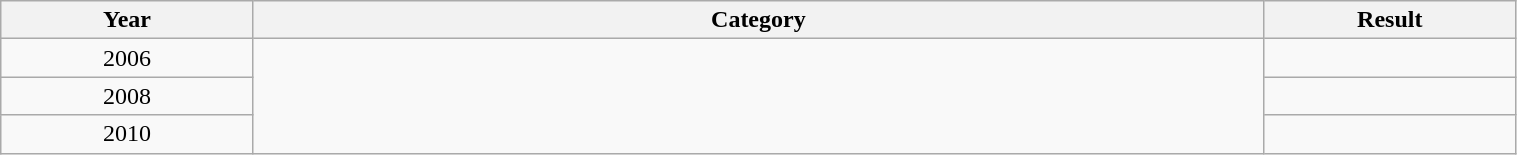<table class="wikitable" width="80%">
<tr>
<th width="10%">Year</th>
<th width="40%">Category</th>
<th width="10%">Result</th>
</tr>
<tr>
<td align="center">2006</td>
<td rowspan="3" align="center"></td>
<td></td>
</tr>
<tr>
<td align="center">2008</td>
<td></td>
</tr>
<tr>
<td align="center">2010</td>
<td></td>
</tr>
</table>
